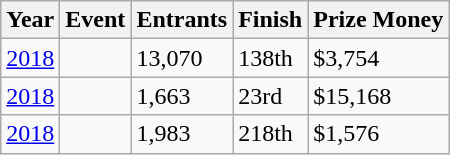<table class="wikitable">
<tr>
<th>Year</th>
<th>Event</th>
<th>Entrants</th>
<th>Finish</th>
<th>Prize Money</th>
</tr>
<tr>
<td><a href='#'>2018</a></td>
<td></td>
<td>13,070</td>
<td>138th</td>
<td>$3,754</td>
</tr>
<tr>
<td><a href='#'>2018</a></td>
<td></td>
<td>1,663</td>
<td>23rd</td>
<td>$15,168</td>
</tr>
<tr>
<td><a href='#'>2018</a></td>
<td></td>
<td>1,983</td>
<td>218th</td>
<td>$1,576</td>
</tr>
</table>
